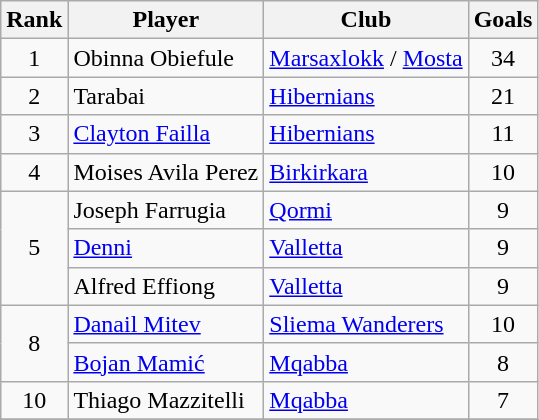<table class="wikitable" style="text-align:center">
<tr>
<th>Rank</th>
<th>Player</th>
<th>Club</th>
<th>Goals</th>
</tr>
<tr>
<td rowspan="1">1</td>
<td align="left"> Obinna Obiefule</td>
<td align="left"><a href='#'>Marsaxlokk</a> / <a href='#'>Mosta</a></td>
<td>34</td>
</tr>
<tr>
<td rowspan="1">2</td>
<td align="left"> Tarabai</td>
<td align="left"><a href='#'>Hibernians</a></td>
<td>21</td>
</tr>
<tr>
<td rowspan="1">3</td>
<td align="left"> <a href='#'>Clayton Failla</a></td>
<td align="left"><a href='#'>Hibernians</a></td>
<td>11</td>
</tr>
<tr>
<td rowspan="1">4</td>
<td align="left"> Moises Avila Perez</td>
<td align="left"><a href='#'>Birkirkara</a></td>
<td>10</td>
</tr>
<tr>
<td rowspan="3">5</td>
<td align="left"> Joseph Farrugia</td>
<td align="left"><a href='#'>Qormi</a></td>
<td>9</td>
</tr>
<tr>
<td align="left"> <a href='#'>Denni</a></td>
<td align="left"><a href='#'>Valletta</a></td>
<td>9</td>
</tr>
<tr>
<td align="left"> Alfred Effiong</td>
<td align="left"><a href='#'>Valletta</a></td>
<td>9</td>
</tr>
<tr>
<td rowspan="2">8</td>
<td align="left"> <a href='#'>Danail Mitev</a></td>
<td align="left"><a href='#'>Sliema Wanderers</a></td>
<td>10</td>
</tr>
<tr>
<td align="left"> <a href='#'>Bojan Mamić</a></td>
<td align="left"><a href='#'>Mqabba</a></td>
<td>8</td>
</tr>
<tr>
<td rowspan="1">10</td>
<td align="left"> Thiago Mazzitelli</td>
<td align="left"><a href='#'>Mqabba</a></td>
<td>7</td>
</tr>
<tr>
</tr>
</table>
